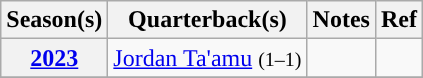<table class="wikitable plainrowheaders">
<tr>
<th>Season(s)</th>
<th>Quarterback(s)</th>
<th>Notes</th>
<th>Ref</th>
</tr>
<tr>
<th scope="row"><a href='#'>2023</a></th>
<td><a href='#'>Jordan Ta'amu</a> <small>(1–1)</small></td>
<td></td>
<td></td>
</tr>
<tr>
</tr>
</table>
